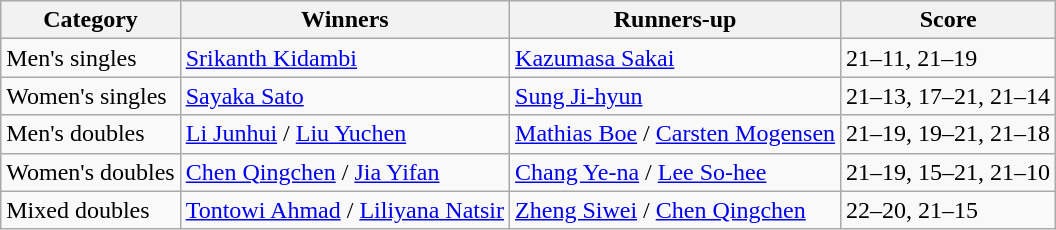<table class=wikitable style="white-space:nowrap;">
<tr>
<th>Category</th>
<th>Winners</th>
<th>Runners-up</th>
<th>Score</th>
</tr>
<tr>
<td>Men's singles</td>
<td> <a href='#'>Srikanth Kidambi</a></td>
<td> <a href='#'>Kazumasa Sakai</a></td>
<td>21–11, 21–19</td>
</tr>
<tr>
<td>Women's singles</td>
<td> <a href='#'>Sayaka Sato</a></td>
<td> <a href='#'>Sung Ji-hyun</a></td>
<td>21–13, 17–21, 21–14</td>
</tr>
<tr>
<td>Men's doubles</td>
<td> <a href='#'>Li Junhui</a> / <a href='#'>Liu Yuchen</a></td>
<td> <a href='#'>Mathias Boe</a> / <a href='#'>Carsten Mogensen</a></td>
<td>21–19, 19–21, 21–18</td>
</tr>
<tr>
<td>Women's doubles</td>
<td> <a href='#'>Chen Qingchen</a> / <a href='#'>Jia Yifan</a></td>
<td> <a href='#'>Chang Ye-na</a> / <a href='#'>Lee So-hee</a></td>
<td>21–19, 15–21, 21–10</td>
</tr>
<tr>
<td>Mixed doubles</td>
<td> <a href='#'>Tontowi Ahmad</a> / <a href='#'>Liliyana Natsir</a></td>
<td> <a href='#'>Zheng Siwei</a> / <a href='#'>Chen Qingchen</a></td>
<td>22–20, 21–15</td>
</tr>
</table>
